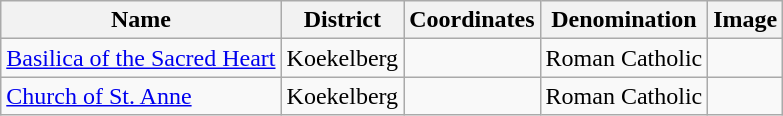<table class="wikitable sortable">
<tr>
<th>Name</th>
<th>District</th>
<th>Coordinates</th>
<th>Denomination</th>
<th>Image</th>
</tr>
<tr>
<td><a href='#'>Basilica of the Sacred Heart</a></td>
<td>Koekelberg</td>
<td></td>
<td>Roman Catholic</td>
<td></td>
</tr>
<tr>
<td><a href='#'>Church of St. Anne</a></td>
<td>Koekelberg</td>
<td></td>
<td>Roman Catholic</td>
<td></td>
</tr>
</table>
